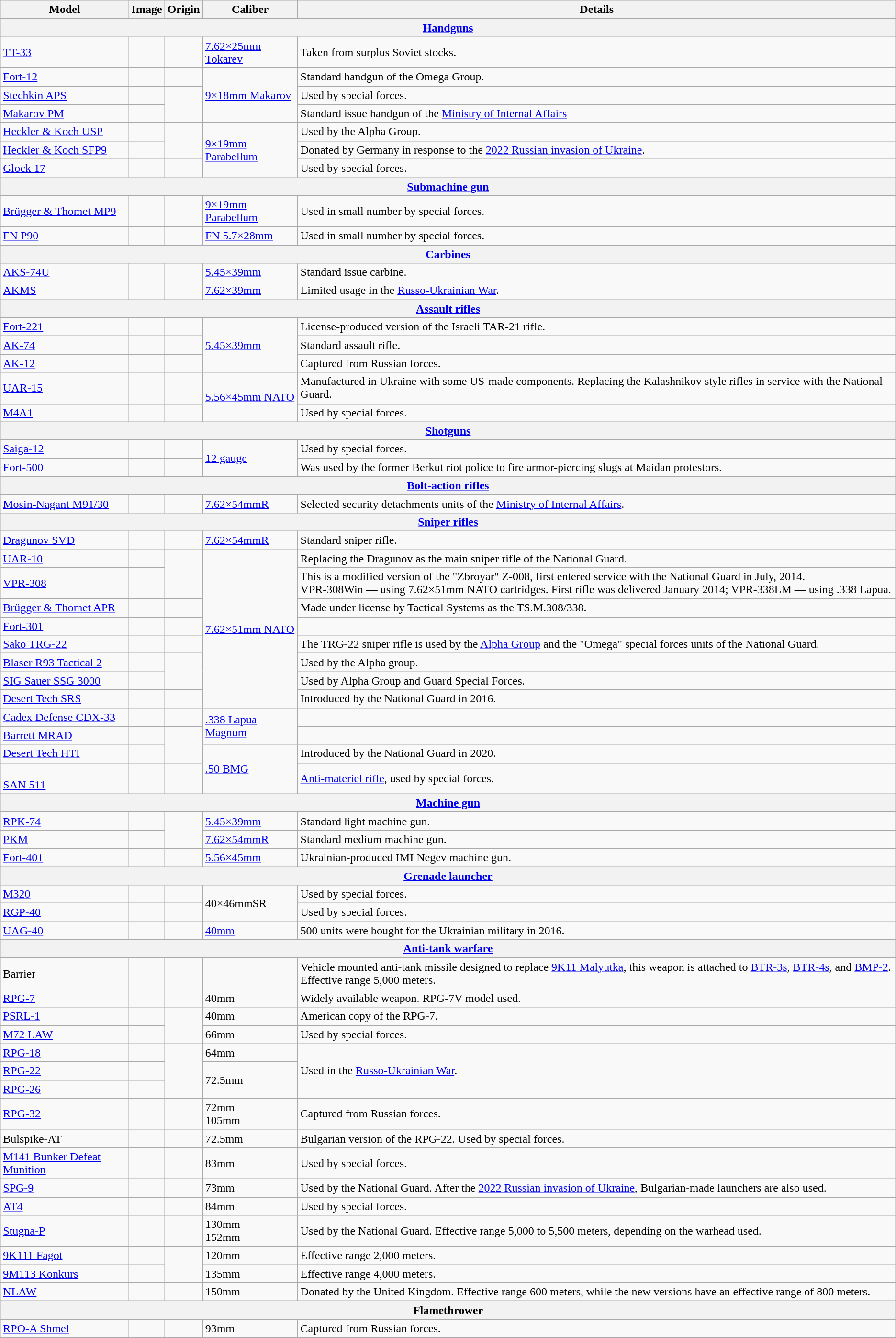<table class="wikitable">
<tr>
<th>Model</th>
<th>Image</th>
<th>Origin</th>
<th>Caliber</th>
<th>Details</th>
</tr>
<tr>
<th colspan="5" style="align: center;"><a href='#'>Handguns</a></th>
</tr>
<tr>
<td><a href='#'>TT-33</a></td>
<td></td>
<td></td>
<td><a href='#'>7.62×25mm Tokarev</a></td>
<td>Taken from surplus Soviet stocks.</td>
</tr>
<tr>
<td><a href='#'>Fort-12</a></td>
<td></td>
<td></td>
<td rowspan="3"><a href='#'>9×18mm Makarov</a></td>
<td>Standard handgun of the Omega Group.</td>
</tr>
<tr>
<td><a href='#'>Stechkin APS</a></td>
<td></td>
<td rowspan="2"></td>
<td>Used by special forces.</td>
</tr>
<tr>
<td><a href='#'>Makarov PM</a></td>
<td></td>
<td>Standard issue handgun of the <a href='#'>Ministry of Internal Affairs</a></td>
</tr>
<tr>
<td><a href='#'>Heckler & Koch USP</a></td>
<td></td>
<td rowspan="2"></td>
<td rowspan="3"><a href='#'>9×19mm Parabellum</a></td>
<td>Used by the Alpha Group.</td>
</tr>
<tr>
<td><a href='#'>Heckler & Koch SFP9</a></td>
<td></td>
<td>Donated by Germany in response to the <a href='#'>2022 Russian invasion of Ukraine</a>.</td>
</tr>
<tr>
<td><a href='#'>Glock 17</a></td>
<td></td>
<td></td>
<td>Used by special forces.</td>
</tr>
<tr>
<th colspan="5" style="align: center;"><a href='#'>Submachine gun</a></th>
</tr>
<tr>
<td><a href='#'>Brügger & Thomet MP9</a></td>
<td></td>
<td></td>
<td><a href='#'>9×19mm Parabellum</a></td>
<td>Used in small number by special forces.</td>
</tr>
<tr>
<td><a href='#'>FN P90</a></td>
<td></td>
<td></td>
<td><a href='#'>FN 5.7×28mm</a></td>
<td>Used in small number by special forces.</td>
</tr>
<tr>
<th colspan="5" style="align: center;"><a href='#'>Carbines</a></th>
</tr>
<tr>
<td><a href='#'>AKS-74U</a></td>
<td></td>
<td rowspan="2"></td>
<td><a href='#'>5.45×39mm</a></td>
<td>Standard issue carbine.</td>
</tr>
<tr>
<td><a href='#'>AKMS</a></td>
<td></td>
<td><a href='#'>7.62×39mm</a></td>
<td>Limited usage in the <a href='#'>Russo-Ukrainian War</a>.</td>
</tr>
<tr>
<th colspan="5" style="align: center;"><a href='#'>Assault rifles</a></th>
</tr>
<tr>
<td><a href='#'>Fort-221</a></td>
<td></td>
<td><br></td>
<td rowspan="3"><a href='#'>5.45×39mm</a></td>
<td>License-produced version of the Israeli TAR-21 rifle.</td>
</tr>
<tr>
<td><a href='#'>AK-74</a></td>
<td></td>
<td></td>
<td>Standard assault rifle.</td>
</tr>
<tr>
<td><a href='#'>AK-12</a></td>
<td></td>
<td></td>
<td>Captured from Russian forces.</td>
</tr>
<tr>
<td><a href='#'>UAR-15</a></td>
<td></td>
<td></td>
<td rowspan="2"><a href='#'>5.56×45mm NATO</a></td>
<td>Manufactured in Ukraine with some US-made components. Replacing the Kalashnikov style rifles in service with the National Guard.</td>
</tr>
<tr>
<td><a href='#'>M4A1</a></td>
<td></td>
<td></td>
<td>Used by special forces.</td>
</tr>
<tr>
<th colspan="5" style="align: center;"><a href='#'>Shotguns</a></th>
</tr>
<tr>
<td><a href='#'>Saiga-12</a></td>
<td></td>
<td></td>
<td rowspan="2"><a href='#'>12 gauge</a></td>
<td>Used by special forces.</td>
</tr>
<tr>
<td><a href='#'>Fort-500</a></td>
<td></td>
<td></td>
<td>Was used by the former Berkut riot police to fire armor-piercing slugs at Maidan protestors.</td>
</tr>
<tr>
<th colspan="5"><a href='#'>Bolt-action rifles</a></th>
</tr>
<tr>
<td><a href='#'>Mosin-Nagant M91/30</a></td>
<td></td>
<td> <br></td>
<td><a href='#'>7.62×54mmR</a></td>
<td>Selected security detachments units of the <a href='#'>Ministry of Internal Affairs</a>.</td>
</tr>
<tr>
<th colspan="5" style="align: center;"><a href='#'>Sniper rifles</a></th>
</tr>
<tr>
<td><a href='#'>Dragunov SVD</a></td>
<td></td>
<td></td>
<td><a href='#'>7.62×54mmR</a></td>
<td>Standard sniper rifle.</td>
</tr>
<tr>
<td><a href='#'>UAR-10</a></td>
<td></td>
<td rowspan="2"></td>
<td rowspan="8"><a href='#'>7.62×51mm NATO</a></td>
<td>Replacing the Dragunov as the main sniper rifle of the National Guard.</td>
</tr>
<tr>
<td><a href='#'>VPR-308</a></td>
<td></td>
<td>This is a modified version of the "Zbroyar" Z-008, first entered service with the National Guard in July, 2014.<br>VPR-308Win — using 7.62×51mm NATO cartridges. First rifle was delivered January 2014; VPR-338LM — using .338 Lapua.</td>
</tr>
<tr>
<td><a href='#'>Brügger & Thomet APR</a></td>
<td></td>
<td></td>
<td>Made under license by Tactical Systems as the TS.M.308/338.</td>
</tr>
<tr>
<td><a href='#'>Fort-301</a></td>
<td></td>
<td><br></td>
<td></td>
</tr>
<tr>
<td><a href='#'>Sako TRG-22</a></td>
<td></td>
<td></td>
<td>The TRG-22 sniper rifle is used by the <a href='#'>Alpha Group</a> and the "Omega" special forces units of the National Guard.</td>
</tr>
<tr>
<td><a href='#'>Blaser R93 Tactical 2</a></td>
<td></td>
<td rowspan="2"></td>
<td>Used by the Alpha group.</td>
</tr>
<tr>
<td><a href='#'>SIG Sauer SSG 3000</a></td>
<td></td>
<td>Used by Alpha Group and Guard Special Forces.</td>
</tr>
<tr>
<td><a href='#'>Desert Tech SRS</a></td>
<td></td>
<td></td>
<td>Introduced by the National Guard in 2016.</td>
</tr>
<tr>
<td><a href='#'>Cadex Defense CDX-33</a></td>
<td></td>
<td></td>
<td rowspan="2"><a href='#'>.338 Lapua Magnum</a></td>
<td></td>
</tr>
<tr>
<td><a href='#'>Barrett MRAD</a></td>
<td></td>
<td rowspan="2"></td>
<td></td>
</tr>
<tr>
<td><a href='#'>Desert Tech HTI</a></td>
<td></td>
<td rowspan="2"><a href='#'>.50 BMG</a></td>
<td>Introduced by the National Guard in 2020.</td>
</tr>
<tr>
<td><br><a href='#'>SAN 511</a></td>
<td></td>
<td></td>
<td><a href='#'>Anti-materiel rifle</a>, used by special forces.</td>
</tr>
<tr>
<th colspan="5" style="align: center;"><a href='#'>Machine gun</a></th>
</tr>
<tr>
<td><a href='#'>RPK-74</a></td>
<td></td>
<td rowspan="2"></td>
<td><a href='#'>5.45×39mm</a></td>
<td>Standard light machine gun.</td>
</tr>
<tr>
<td><a href='#'>PKM</a></td>
<td></td>
<td><a href='#'>7.62×54mmR</a></td>
<td>Standard medium machine gun.</td>
</tr>
<tr>
<td><a href='#'>Fort-401</a></td>
<td></td>
<td><br></td>
<td><a href='#'>5.56×45mm</a></td>
<td>Ukrainian-produced IMI Negev machine gun.</td>
</tr>
<tr>
<th colspan="5" style="align: center;"><a href='#'>Grenade launcher</a></th>
</tr>
<tr>
<td><a href='#'>M320</a></td>
<td></td>
<td><br></td>
<td rowspan="2">40×46mmSR</td>
<td>Used by special forces.</td>
</tr>
<tr>
<td><a href='#'>RGP-40</a></td>
<td></td>
<td></td>
<td>Used by special forces.</td>
</tr>
<tr>
<td><a href='#'>UAG-40</a></td>
<td></td>
<td></td>
<td><a href='#'>40mm</a></td>
<td>500 units were bought for the Ukrainian military in 2016.</td>
</tr>
<tr>
<th colspan="5" style="align: center;"><a href='#'>Anti-tank warfare</a></th>
</tr>
<tr>
<td>Barrier</td>
<td></td>
<td></td>
<td></td>
<td>Vehicle mounted anti-tank missile designed to replace <a href='#'>9K11 Malyutka</a>, this weapon is attached to <a href='#'>BTR-3s</a>, <a href='#'>BTR-4s</a>, and <a href='#'>BMP-2</a>. Effective range 5,000 meters.</td>
</tr>
<tr>
<td><a href='#'>RPG-7</a></td>
<td></td>
<td></td>
<td>40mm</td>
<td>Widely available weapon. RPG-7V model used.</td>
</tr>
<tr>
<td><a href='#'>PSRL-1</a></td>
<td></td>
<td rowspan="2"></td>
<td>40mm</td>
<td>American copy of the RPG-7.</td>
</tr>
<tr>
<td><a href='#'>M72 LAW</a></td>
<td></td>
<td>66mm</td>
<td>Used by special forces.</td>
</tr>
<tr>
<td><a href='#'>RPG-18</a></td>
<td></td>
<td rowspan="3"></td>
<td>64mm</td>
<td rowspan="3">Used in the <a href='#'>Russo-Ukrainian War</a>.</td>
</tr>
<tr>
<td><a href='#'>RPG-22</a></td>
<td></td>
<td rowspan="2">72.5mm</td>
</tr>
<tr>
<td><a href='#'>RPG-26</a></td>
<td></td>
</tr>
<tr>
<td><a href='#'>RPG-32</a></td>
<td></td>
<td></td>
<td>72mm<br>105mm</td>
<td>Captured from Russian forces.</td>
</tr>
<tr>
<td>Bulspike-AT</td>
<td></td>
<td></td>
<td>72.5mm</td>
<td>Bulgarian version of the RPG-22. Used by special forces.</td>
</tr>
<tr>
<td><a href='#'>M141 Bunker Defeat Munition</a></td>
<td></td>
<td></td>
<td>83mm</td>
<td>Used by special forces.</td>
</tr>
<tr>
<td><a href='#'>SPG-9</a></td>
<td></td>
<td></td>
<td>73mm</td>
<td>Used by the National Guard. After the <a href='#'>2022 Russian invasion of Ukraine</a>, Bulgarian-made launchers are also used.</td>
</tr>
<tr>
<td><a href='#'>AT4</a></td>
<td></td>
<td></td>
<td>84mm</td>
<td>Used by special forces.</td>
</tr>
<tr>
<td><a href='#'>Stugna-P</a></td>
<td></td>
<td></td>
<td>130mm<br>152mm</td>
<td>Used by the National Guard. Effective range 5,000 to 5,500 meters, depending on the warhead used.</td>
</tr>
<tr>
<td><a href='#'>9K111 Fagot</a></td>
<td></td>
<td rowspan="2"></td>
<td>120mm</td>
<td>Effective range 2,000 meters.</td>
</tr>
<tr>
<td><a href='#'>9M113 Konkurs</a></td>
<td></td>
<td>135mm</td>
<td>Effective range 4,000 meters.</td>
</tr>
<tr>
<td><a href='#'>NLAW</a></td>
<td></td>
<td><br></td>
<td>150mm</td>
<td>Donated by the United Kingdom. Effective range 600 meters, while the new versions have an effective range of 800 meters.</td>
</tr>
<tr>
<th colspan="5">Flamethrower</th>
</tr>
<tr>
<td><a href='#'>RPO-A Shmel</a></td>
<td></td>
<td></td>
<td>93mm</td>
<td>Captured from Russian forces.</td>
</tr>
<tr>
</tr>
</table>
